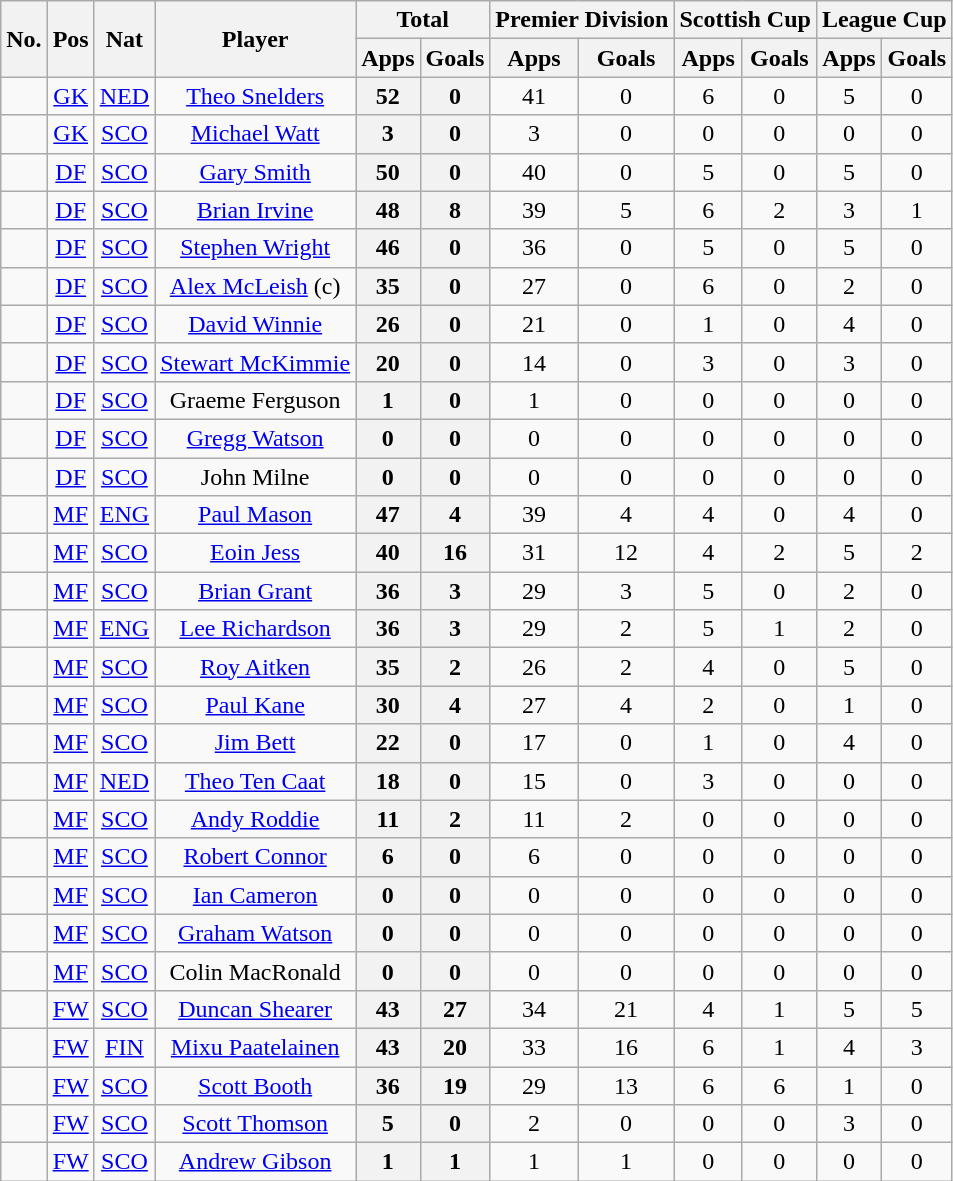<table class="wikitable sortable" style="text-align: center;">
<tr>
<th rowspan="2"><abbr>No.</abbr></th>
<th rowspan="2"><abbr>Pos</abbr></th>
<th rowspan="2"><abbr>Nat</abbr></th>
<th rowspan="2">Player</th>
<th colspan="2">Total</th>
<th colspan="2">Premier Division</th>
<th colspan="2">Scottish Cup</th>
<th colspan="2">League Cup</th>
</tr>
<tr>
<th>Apps</th>
<th>Goals</th>
<th>Apps</th>
<th>Goals</th>
<th>Apps</th>
<th>Goals</th>
<th>Apps</th>
<th>Goals</th>
</tr>
<tr>
<td></td>
<td><a href='#'>GK</a></td>
<td> <a href='#'>NED</a></td>
<td><a href='#'>Theo Snelders</a></td>
<th>52</th>
<th>0</th>
<td>41</td>
<td>0</td>
<td>6</td>
<td>0</td>
<td>5</td>
<td>0</td>
</tr>
<tr>
<td></td>
<td><a href='#'>GK</a></td>
<td> <a href='#'>SCO</a></td>
<td><a href='#'>Michael Watt</a></td>
<th>3</th>
<th>0</th>
<td>3</td>
<td>0</td>
<td>0</td>
<td>0</td>
<td>0</td>
<td>0</td>
</tr>
<tr>
<td></td>
<td><a href='#'>DF</a></td>
<td> <a href='#'>SCO</a></td>
<td><a href='#'>Gary Smith</a></td>
<th>50</th>
<th>0</th>
<td>40</td>
<td>0</td>
<td>5</td>
<td>0</td>
<td>5</td>
<td>0</td>
</tr>
<tr>
<td></td>
<td><a href='#'>DF</a></td>
<td> <a href='#'>SCO</a></td>
<td><a href='#'>Brian Irvine</a></td>
<th>48</th>
<th>8</th>
<td>39</td>
<td>5</td>
<td>6</td>
<td>2</td>
<td>3</td>
<td>1</td>
</tr>
<tr>
<td></td>
<td><a href='#'>DF</a></td>
<td> <a href='#'>SCO</a></td>
<td><a href='#'>Stephen Wright</a></td>
<th>46</th>
<th>0</th>
<td>36</td>
<td>0</td>
<td>5</td>
<td>0</td>
<td>5</td>
<td>0</td>
</tr>
<tr>
<td></td>
<td><a href='#'>DF</a></td>
<td> <a href='#'>SCO</a></td>
<td><a href='#'>Alex McLeish</a> (c)</td>
<th>35</th>
<th>0</th>
<td>27</td>
<td>0</td>
<td>6</td>
<td>0</td>
<td>2</td>
<td>0</td>
</tr>
<tr>
<td></td>
<td><a href='#'>DF</a></td>
<td> <a href='#'>SCO</a></td>
<td><a href='#'>David Winnie</a></td>
<th>26</th>
<th>0</th>
<td>21</td>
<td>0</td>
<td>1</td>
<td>0</td>
<td>4</td>
<td>0</td>
</tr>
<tr>
<td></td>
<td><a href='#'>DF</a></td>
<td> <a href='#'>SCO</a></td>
<td><a href='#'>Stewart McKimmie</a></td>
<th>20</th>
<th>0</th>
<td>14</td>
<td>0</td>
<td>3</td>
<td>0</td>
<td>3</td>
<td>0</td>
</tr>
<tr>
<td></td>
<td><a href='#'>DF</a></td>
<td> <a href='#'>SCO</a></td>
<td>Graeme Ferguson</td>
<th>1</th>
<th>0</th>
<td>1</td>
<td>0</td>
<td>0</td>
<td>0</td>
<td>0</td>
<td>0</td>
</tr>
<tr>
<td></td>
<td><a href='#'>DF</a></td>
<td> <a href='#'>SCO</a></td>
<td><a href='#'>Gregg Watson</a></td>
<th>0</th>
<th>0</th>
<td>0</td>
<td>0</td>
<td>0</td>
<td>0</td>
<td>0</td>
<td>0</td>
</tr>
<tr>
<td></td>
<td><a href='#'>DF</a></td>
<td> <a href='#'>SCO</a></td>
<td>John Milne</td>
<th>0</th>
<th>0</th>
<td>0</td>
<td>0</td>
<td>0</td>
<td>0</td>
<td>0</td>
<td>0</td>
</tr>
<tr>
<td></td>
<td><a href='#'>MF</a></td>
<td> <a href='#'>ENG</a></td>
<td><a href='#'>Paul Mason</a></td>
<th>47</th>
<th>4</th>
<td>39</td>
<td>4</td>
<td>4</td>
<td>0</td>
<td>4</td>
<td>0</td>
</tr>
<tr>
<td></td>
<td><a href='#'>MF</a></td>
<td> <a href='#'>SCO</a></td>
<td><a href='#'>Eoin Jess</a></td>
<th>40</th>
<th>16</th>
<td>31</td>
<td>12</td>
<td>4</td>
<td>2</td>
<td>5</td>
<td>2</td>
</tr>
<tr>
<td></td>
<td><a href='#'>MF</a></td>
<td> <a href='#'>SCO</a></td>
<td><a href='#'>Brian Grant</a></td>
<th>36</th>
<th>3</th>
<td>29</td>
<td>3</td>
<td>5</td>
<td>0</td>
<td>2</td>
<td>0</td>
</tr>
<tr>
<td></td>
<td><a href='#'>MF</a></td>
<td> <a href='#'>ENG</a></td>
<td><a href='#'>Lee Richardson</a></td>
<th>36</th>
<th>3</th>
<td>29</td>
<td>2</td>
<td>5</td>
<td>1</td>
<td>2</td>
<td>0</td>
</tr>
<tr>
<td></td>
<td><a href='#'>MF</a></td>
<td> <a href='#'>SCO</a></td>
<td><a href='#'>Roy Aitken</a></td>
<th>35</th>
<th>2</th>
<td>26</td>
<td>2</td>
<td>4</td>
<td>0</td>
<td>5</td>
<td>0</td>
</tr>
<tr>
<td></td>
<td><a href='#'>MF</a></td>
<td> <a href='#'>SCO</a></td>
<td><a href='#'>Paul Kane</a></td>
<th>30</th>
<th>4</th>
<td>27</td>
<td>4</td>
<td>2</td>
<td>0</td>
<td>1</td>
<td>0</td>
</tr>
<tr>
<td></td>
<td><a href='#'>MF</a></td>
<td> <a href='#'>SCO</a></td>
<td><a href='#'>Jim Bett</a></td>
<th>22</th>
<th>0</th>
<td>17</td>
<td>0</td>
<td>1</td>
<td>0</td>
<td>4</td>
<td>0</td>
</tr>
<tr>
<td></td>
<td><a href='#'>MF</a></td>
<td> <a href='#'>NED</a></td>
<td><a href='#'>Theo Ten Caat</a></td>
<th>18</th>
<th>0</th>
<td>15</td>
<td>0</td>
<td>3</td>
<td>0</td>
<td>0</td>
<td>0</td>
</tr>
<tr>
<td></td>
<td><a href='#'>MF</a></td>
<td> <a href='#'>SCO</a></td>
<td><a href='#'>Andy Roddie</a></td>
<th>11</th>
<th>2</th>
<td>11</td>
<td>2</td>
<td>0</td>
<td>0</td>
<td>0</td>
<td>0</td>
</tr>
<tr>
<td></td>
<td><a href='#'>MF</a></td>
<td> <a href='#'>SCO</a></td>
<td><a href='#'>Robert Connor</a></td>
<th>6</th>
<th>0</th>
<td>6</td>
<td>0</td>
<td>0</td>
<td>0</td>
<td>0</td>
<td>0</td>
</tr>
<tr>
<td></td>
<td><a href='#'>MF</a></td>
<td> <a href='#'>SCO</a></td>
<td><a href='#'>Ian Cameron</a></td>
<th>0</th>
<th>0</th>
<td>0</td>
<td>0</td>
<td>0</td>
<td>0</td>
<td>0</td>
<td>0</td>
</tr>
<tr>
<td></td>
<td><a href='#'>MF</a></td>
<td> <a href='#'>SCO</a></td>
<td><a href='#'>Graham Watson</a></td>
<th>0</th>
<th>0</th>
<td>0</td>
<td>0</td>
<td>0</td>
<td>0</td>
<td>0</td>
<td>0</td>
</tr>
<tr>
<td></td>
<td><a href='#'>MF</a></td>
<td> <a href='#'>SCO</a></td>
<td>Colin MacRonald</td>
<th>0</th>
<th>0</th>
<td>0</td>
<td>0</td>
<td>0</td>
<td>0</td>
<td>0</td>
<td>0</td>
</tr>
<tr>
<td></td>
<td><a href='#'>FW</a></td>
<td> <a href='#'>SCO</a></td>
<td><a href='#'>Duncan Shearer</a></td>
<th>43</th>
<th>27</th>
<td>34</td>
<td>21</td>
<td>4</td>
<td>1</td>
<td>5</td>
<td>5</td>
</tr>
<tr>
<td></td>
<td><a href='#'>FW</a></td>
<td> <a href='#'>FIN</a></td>
<td><a href='#'>Mixu Paatelainen</a></td>
<th>43</th>
<th>20</th>
<td>33</td>
<td>16</td>
<td>6</td>
<td>1</td>
<td>4</td>
<td>3</td>
</tr>
<tr>
<td></td>
<td><a href='#'>FW</a></td>
<td> <a href='#'>SCO</a></td>
<td><a href='#'>Scott Booth</a></td>
<th>36</th>
<th>19</th>
<td>29</td>
<td>13</td>
<td>6</td>
<td>6</td>
<td>1</td>
<td>0</td>
</tr>
<tr>
<td></td>
<td><a href='#'>FW</a></td>
<td> <a href='#'>SCO</a></td>
<td><a href='#'>Scott Thomson</a></td>
<th>5</th>
<th>0</th>
<td>2</td>
<td>0</td>
<td>0</td>
<td>0</td>
<td>3</td>
<td>0</td>
</tr>
<tr>
<td></td>
<td><a href='#'>FW</a></td>
<td> <a href='#'>SCO</a></td>
<td><a href='#'>Andrew Gibson</a></td>
<th>1</th>
<th>1</th>
<td>1</td>
<td>1</td>
<td>0</td>
<td>0</td>
<td>0</td>
<td>0</td>
</tr>
</table>
